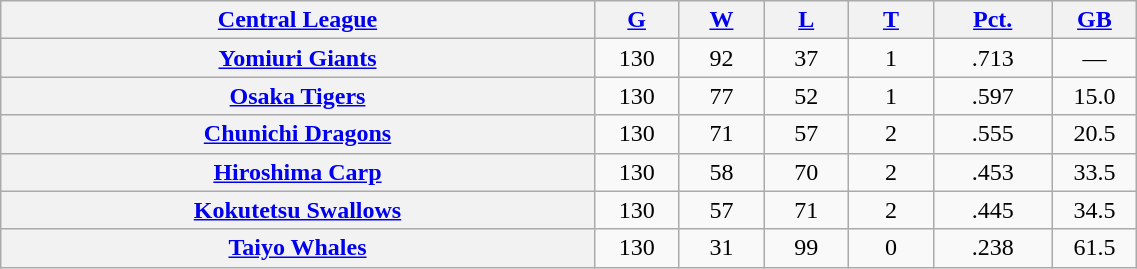<table class="wikitable plainrowheaders" width="60%" style="text-align:center;">
<tr>
<th scope="col" width="35%"><a href='#'>Central League</a></th>
<th scope="col" width="5%"><a href='#'>G</a></th>
<th scope="col" width="5%"><a href='#'>W</a></th>
<th scope="col" width="5%"><a href='#'>L</a></th>
<th scope="col" width="5%"><a href='#'>T</a></th>
<th scope="col" width="7%"><a href='#'>Pct.</a></th>
<th scope="col" width="5%"><a href='#'>GB</a></th>
</tr>
<tr>
<th scope="row" style="text-align:center;"><a href='#'>Yomiuri Giants</a></th>
<td>130</td>
<td>92</td>
<td>37</td>
<td>1</td>
<td>.713</td>
<td>—</td>
</tr>
<tr>
<th scope="row" style="text-align:center;"><a href='#'>Osaka Tigers</a></th>
<td>130</td>
<td>77</td>
<td>52</td>
<td>1</td>
<td>.597</td>
<td>15.0</td>
</tr>
<tr>
<th scope="row" style="text-align:center;"><a href='#'>Chunichi Dragons</a></th>
<td>130</td>
<td>71</td>
<td>57</td>
<td>2</td>
<td>.555</td>
<td>20.5</td>
</tr>
<tr>
<th scope="row" style="text-align:center;"><a href='#'>Hiroshima Carp</a></th>
<td>130</td>
<td>58</td>
<td>70</td>
<td>2</td>
<td>.453</td>
<td>33.5</td>
</tr>
<tr>
<th scope="row" style="text-align:center;"><a href='#'>Kokutetsu Swallows</a></th>
<td>130</td>
<td>57</td>
<td>71</td>
<td>2</td>
<td>.445</td>
<td>34.5</td>
</tr>
<tr>
<th scope="row" style="text-align:center;"><a href='#'>Taiyo Whales</a></th>
<td>130</td>
<td>31</td>
<td>99</td>
<td>0</td>
<td>.238</td>
<td>61.5</td>
</tr>
</table>
